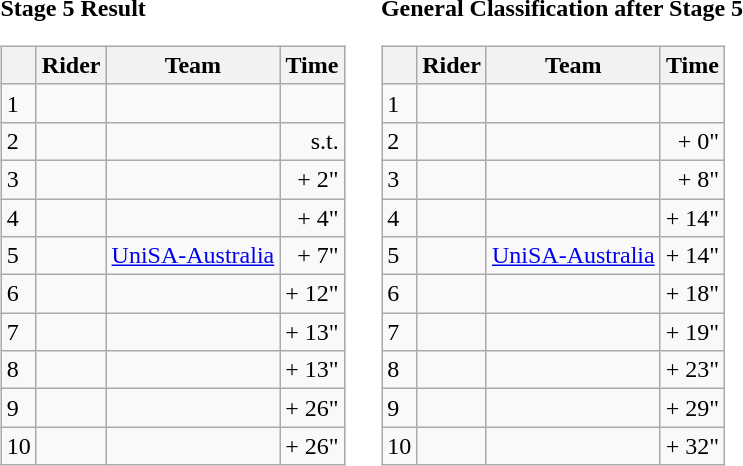<table>
<tr>
<td><strong>Stage 5 Result</strong><br><table class="wikitable">
<tr>
<th></th>
<th>Rider</th>
<th>Team</th>
<th>Time</th>
</tr>
<tr>
<td>1</td>
<td></td>
<td></td>
<td align="right"></td>
</tr>
<tr>
<td>2</td>
<td></td>
<td></td>
<td align="right">s.t.</td>
</tr>
<tr>
<td>3</td>
<td></td>
<td></td>
<td align="right">+ 2"</td>
</tr>
<tr>
<td>4</td>
<td></td>
<td></td>
<td align="right">+ 4"</td>
</tr>
<tr>
<td>5</td>
<td> </td>
<td><a href='#'>UniSA-Australia</a></td>
<td align="right">+ 7"</td>
</tr>
<tr>
<td>6</td>
<td> </td>
<td></td>
<td align="right">+ 12"</td>
</tr>
<tr>
<td>7</td>
<td></td>
<td></td>
<td align="right">+ 13"</td>
</tr>
<tr>
<td>8</td>
<td></td>
<td></td>
<td align="right">+ 13"</td>
</tr>
<tr>
<td>9</td>
<td></td>
<td></td>
<td align="right">+ 26"</td>
</tr>
<tr>
<td>10</td>
<td></td>
<td></td>
<td align="right">+ 26"</td>
</tr>
</table>
</td>
<td></td>
<td><strong>General Classification after Stage 5</strong><br><table class="wikitable">
<tr>
<th></th>
<th>Rider</th>
<th>Team</th>
<th>Time</th>
</tr>
<tr>
<td>1</td>
<td> </td>
<td></td>
<td align="right"></td>
</tr>
<tr>
<td>2</td>
<td></td>
<td></td>
<td align="right">+ 0"</td>
</tr>
<tr>
<td>3</td>
<td></td>
<td></td>
<td align="right">+ 8"</td>
</tr>
<tr>
<td>4</td>
<td></td>
<td></td>
<td align="right">+ 14"</td>
</tr>
<tr>
<td>5</td>
<td> </td>
<td><a href='#'>UniSA-Australia</a></td>
<td align="right">+ 14"</td>
</tr>
<tr>
<td>6</td>
<td> </td>
<td></td>
<td align="right">+ 18"</td>
</tr>
<tr>
<td>7</td>
<td></td>
<td></td>
<td align="right">+ 19"</td>
</tr>
<tr>
<td>8</td>
<td></td>
<td></td>
<td align="right">+ 23"</td>
</tr>
<tr>
<td>9</td>
<td></td>
<td></td>
<td align="right">+ 29"</td>
</tr>
<tr>
<td>10</td>
<td></td>
<td></td>
<td align="right">+ 32"</td>
</tr>
</table>
</td>
</tr>
</table>
